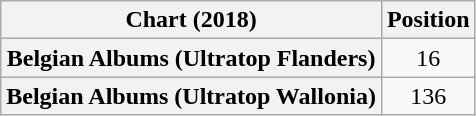<table class="wikitable sortable plainrowheaders" style="text-align:center">
<tr>
<th scope="col">Chart (2018)</th>
<th scope="col">Position</th>
</tr>
<tr>
<th scope="row">Belgian Albums (Ultratop Flanders)</th>
<td>16</td>
</tr>
<tr>
<th scope="row">Belgian Albums (Ultratop Wallonia)</th>
<td>136</td>
</tr>
</table>
